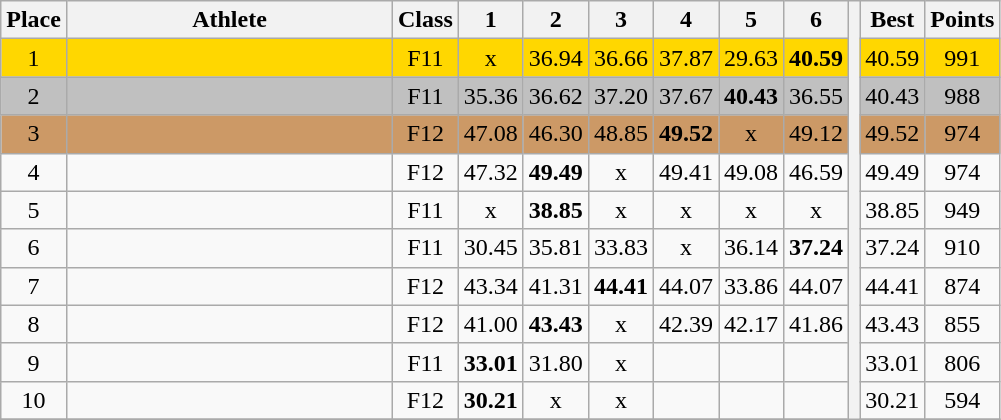<table class="wikitable" style="text-align:center">
<tr>
<th>Place</th>
<th width=210>Athlete</th>
<th>Class</th>
<th>1</th>
<th>2</th>
<th>3</th>
<th>4</th>
<th>5</th>
<th>6</th>
<th rowspan=20></th>
<th>Best</th>
<th>Points</th>
</tr>
<tr bgcolor=gold>
<td>1</td>
<td align=left></td>
<td>F11</td>
<td>x</td>
<td>36.94</td>
<td>36.66</td>
<td>37.87</td>
<td>29.63</td>
<td><strong>40.59</strong></td>
<td>40.59</td>
<td>991</td>
</tr>
<tr bgcolor=silver>
<td>2</td>
<td align=left></td>
<td>F11</td>
<td>35.36</td>
<td>36.62</td>
<td>37.20</td>
<td>37.67</td>
<td><strong>40.43</strong></td>
<td>36.55</td>
<td>40.43</td>
<td>988</td>
</tr>
<tr bgcolor=cc9966>
<td>3</td>
<td align=left></td>
<td>F12</td>
<td>47.08</td>
<td>46.30</td>
<td>48.85</td>
<td><strong>49.52</strong></td>
<td>x</td>
<td>49.12</td>
<td>49.52</td>
<td>974</td>
</tr>
<tr>
<td>4</td>
<td align=left></td>
<td>F12</td>
<td>47.32</td>
<td><strong>49.49</strong></td>
<td>x</td>
<td>49.41</td>
<td>49.08</td>
<td>46.59</td>
<td>49.49</td>
<td>974</td>
</tr>
<tr>
<td>5</td>
<td align=left></td>
<td>F11</td>
<td>x</td>
<td><strong>38.85</strong></td>
<td>x</td>
<td>x</td>
<td>x</td>
<td>x</td>
<td>38.85</td>
<td>949</td>
</tr>
<tr>
<td>6</td>
<td align=left></td>
<td>F11</td>
<td>30.45</td>
<td>35.81</td>
<td>33.83</td>
<td>x</td>
<td>36.14</td>
<td><strong>37.24</strong></td>
<td>37.24</td>
<td>910</td>
</tr>
<tr>
<td>7</td>
<td align=left></td>
<td>F12</td>
<td>43.34</td>
<td>41.31</td>
<td><strong>44.41</strong></td>
<td>44.07</td>
<td>33.86</td>
<td>44.07</td>
<td>44.41</td>
<td>874</td>
</tr>
<tr>
<td>8</td>
<td align=left></td>
<td>F12</td>
<td>41.00</td>
<td><strong>43.43</strong></td>
<td>x</td>
<td>42.39</td>
<td>42.17</td>
<td>41.86</td>
<td>43.43</td>
<td>855</td>
</tr>
<tr>
<td>9</td>
<td align=left></td>
<td>F11</td>
<td><strong>33.01</strong></td>
<td>31.80</td>
<td>x</td>
<td></td>
<td></td>
<td></td>
<td>33.01</td>
<td>806</td>
</tr>
<tr>
<td>10</td>
<td align=left></td>
<td>F12</td>
<td><strong>30.21</strong></td>
<td>x</td>
<td>x</td>
<td></td>
<td></td>
<td></td>
<td>30.21</td>
<td>594</td>
</tr>
<tr>
</tr>
</table>
